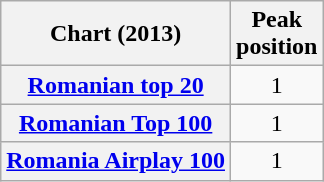<table class="wikitable plainrowheaders" style="text-align:center">
<tr>
<th>Chart (2013)</th>
<th>Peak<br>position</th>
</tr>
<tr>
<th scope="row"><a href='#'>Romanian top 20</a></th>
<td>1</td>
</tr>
<tr>
<th scope="row"><a href='#'>Romanian Top 100</a></th>
<td>1</td>
</tr>
<tr>
<th scope="row"><a href='#'>Romania Airplay 100</a></th>
<td>1</td>
</tr>
</table>
